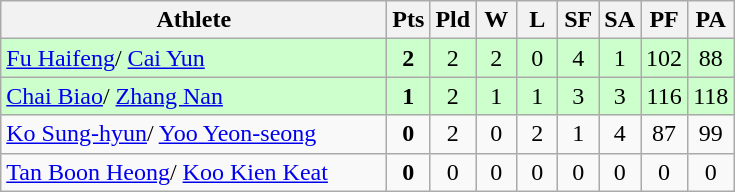<table class=wikitable style="text-align:center">
<tr>
<th width=250>Athlete</th>
<th width=20>Pts</th>
<th width=20>Pld</th>
<th width=20>W</th>
<th width=20>L</th>
<th width=20>SF</th>
<th width=20>SA</th>
<th width=20>PF</th>
<th width=20>PA</th>
</tr>
<tr bgcolor=ccffcc>
<td style="text-align:left"> <a href='#'>Fu Haifeng</a>/ <a href='#'>Cai Yun</a></td>
<td><strong>2</strong></td>
<td>2</td>
<td>2</td>
<td>0</td>
<td>4</td>
<td>1</td>
<td>102</td>
<td>88</td>
</tr>
<tr bgcolor=ccffcc>
<td style="text-align:left"> <a href='#'>Chai Biao</a>/ <a href='#'>Zhang Nan</a></td>
<td><strong>1</strong></td>
<td>2</td>
<td>1</td>
<td>1</td>
<td>3</td>
<td>3</td>
<td>116</td>
<td>118</td>
</tr>
<tr bgcolor=>
<td style="text-align:left"> <a href='#'>Ko Sung-hyun</a>/ <a href='#'>Yoo Yeon-seong</a></td>
<td><strong>0</strong></td>
<td>2</td>
<td>0</td>
<td>2</td>
<td>1</td>
<td>4</td>
<td>87</td>
<td>99</td>
</tr>
<tr bgcolor=>
<td style="text-align:left"> <a href='#'>Tan Boon Heong</a>/ <a href='#'>Koo Kien Keat</a></td>
<td><strong>0</strong></td>
<td>0</td>
<td>0</td>
<td>0</td>
<td>0</td>
<td>0</td>
<td>0</td>
<td>0</td>
</tr>
</table>
